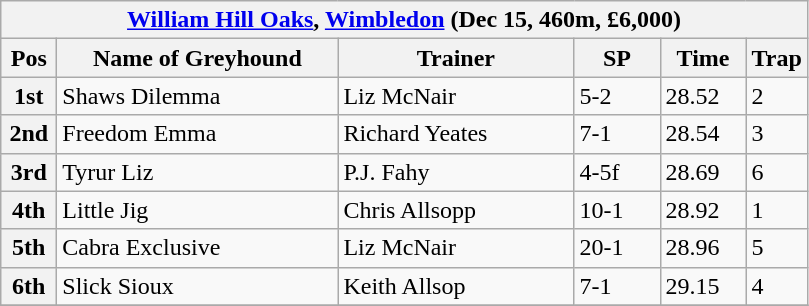<table class="wikitable">
<tr>
<th colspan="6"><a href='#'>William Hill Oaks</a>, <a href='#'>Wimbledon</a> (Dec 15, 460m, £6,000)</th>
</tr>
<tr>
<th width=30>Pos</th>
<th width=180>Name of Greyhound</th>
<th width=150>Trainer</th>
<th width=50>SP</th>
<th width=50>Time</th>
<th width=30>Trap</th>
</tr>
<tr>
<th>1st</th>
<td>Shaws Dilemma</td>
<td>Liz McNair</td>
<td>5-2</td>
<td>28.52</td>
<td>2</td>
</tr>
<tr>
<th>2nd</th>
<td>Freedom Emma</td>
<td>Richard Yeates</td>
<td>7-1</td>
<td>28.54</td>
<td>3</td>
</tr>
<tr>
<th>3rd</th>
<td>Tyrur Liz</td>
<td>P.J. Fahy</td>
<td>4-5f</td>
<td>28.69</td>
<td>6</td>
</tr>
<tr>
<th>4th</th>
<td>Little Jig</td>
<td>Chris Allsopp</td>
<td>10-1</td>
<td>28.92</td>
<td>1</td>
</tr>
<tr>
<th>5th</th>
<td>Cabra Exclusive</td>
<td>Liz McNair</td>
<td>20-1</td>
<td>28.96</td>
<td>5</td>
</tr>
<tr>
<th>6th</th>
<td>Slick Sioux</td>
<td>Keith Allsop</td>
<td>7-1</td>
<td>29.15</td>
<td>4</td>
</tr>
<tr>
</tr>
</table>
